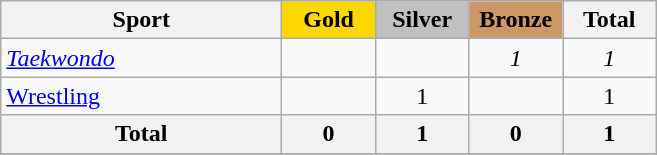<table class="wikitable sortable" style="text-align:center;">
<tr>
<th width=180>Sport</th>
<th scope="col" style="background:gold; width:55px;">Gold</th>
<th scope="col" style="background:silver; width:55px;">Silver</th>
<th scope="col" style="background:#cc9966; width:55px;">Bronze</th>
<th width=55>Total</th>
</tr>
<tr class="sortbottom">
<td align=left><em><a href='#'>Taekwondo</a></em></td>
<td></td>
<td></td>
<td><em>1</em></td>
<td><em>1</em></td>
</tr>
<tr>
<td align=left><a href='#'>Wrestling</a></td>
<td></td>
<td>1</td>
<td></td>
<td>1</td>
</tr>
<tr class="sortbottom">
<th>Total</th>
<th>0</th>
<th>1</th>
<th>0</th>
<th>1</th>
</tr>
<tr>
</tr>
</table>
